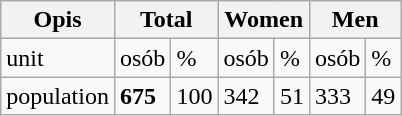<table class="wikitable">
<tr>
<th>Opis</th>
<th colspan=2>Total</th>
<th colspan=2>Women</th>
<th colspan=2>Men</th>
</tr>
<tr>
<td>unit</td>
<td>osób</td>
<td>%</td>
<td>osób</td>
<td>%</td>
<td>osób</td>
<td>%</td>
</tr>
<tr ->
<td>population</td>
<td><strong>675</strong></td>
<td>100</td>
<td>342</td>
<td>51</td>
<td>333</td>
<td>49</td>
</tr>
</table>
